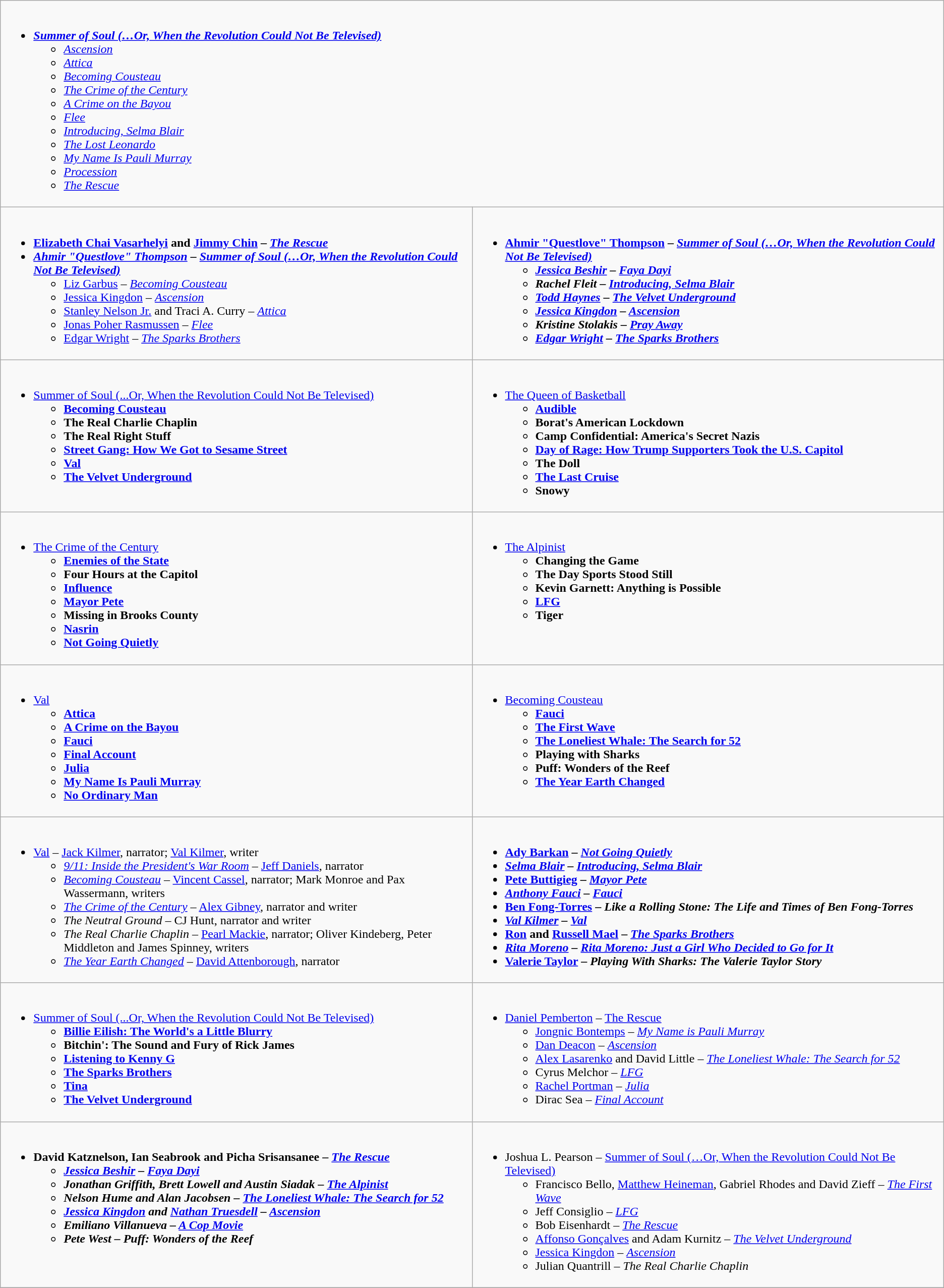<table class=wikitable>
<tr>
<td valign="top" width="50%" colspan="2"><br><ul><li><strong><em><a href='#'>Summer of Soul (…Or, When the Revolution Could Not Be Televised)</a></em></strong><ul><li><em><a href='#'>Ascension</a></em></li><li><em><a href='#'>Attica</a></em></li><li><em><a href='#'>Becoming Cousteau</a></em></li><li><em><a href='#'>The Crime of the Century</a></em></li><li><em><a href='#'>A Crime on the Bayou</a></em></li><li><em><a href='#'>Flee</a></em></li><li><em><a href='#'>Introducing, Selma Blair</a></em></li><li><em><a href='#'>The Lost Leonardo</a></em></li><li><em><a href='#'>My Name Is Pauli Murray</a></em></li><li><em><a href='#'>Procession</a></em></li><li><em><a href='#'>The Rescue</a></em></li></ul></li></ul></td>
</tr>
<tr>
<td valign="top" width="50%"><br><ul><li><strong><a href='#'>Elizabeth Chai Vasarhelyi</a> and <a href='#'>Jimmy Chin</a> – <em><a href='#'>The Rescue</a><strong><em></li><li></strong><a href='#'>Ahmir "Questlove" Thompson</a> – </em><a href='#'>Summer of Soul (…Or, When the Revolution Could Not Be Televised)</a></em></strong><ul><li><a href='#'>Liz Garbus</a> – <em><a href='#'>Becoming Cousteau</a></em></li><li><a href='#'>Jessica Kingdon</a> – <em><a href='#'>Ascension</a></em></li><li><a href='#'>Stanley Nelson Jr.</a> and Traci A. Curry – <em><a href='#'>Attica</a></em></li><li><a href='#'>Jonas Poher Rasmussen</a> – <em><a href='#'>Flee</a></em></li><li><a href='#'>Edgar Wright</a> – <em><a href='#'>The Sparks Brothers</a></em></li></ul></li></ul></td>
<td valign="top" width="50%"><br><ul><li><strong><a href='#'>Ahmir "Questlove" Thompson</a> – <em><a href='#'>Summer of Soul (…Or, When the Revolution Could Not Be Televised)</a><strong><em><ul><li><a href='#'>Jessica Beshir</a> – </em><a href='#'>Faya Dayi</a><em></li><li>Rachel Fleit – </em><a href='#'>Introducing, Selma Blair</a><em></li><li><a href='#'>Todd Haynes</a> – </em><a href='#'>The Velvet Underground</a><em></li><li><a href='#'>Jessica Kingdon</a> – </em><a href='#'>Ascension</a><em></li><li>Kristine Stolakis – </em><a href='#'>Pray Away</a><em></li><li><a href='#'>Edgar Wright</a> – </em><a href='#'>The Sparks Brothers</a><em></li></ul></li></ul></td>
</tr>
<tr>
<td valign="top" width="50%"><br><ul><li></em></strong><a href='#'>Summer of Soul (...Or, When the Revolution Could Not Be Televised)</a><strong><em><ul><li></em><a href='#'>Becoming Cousteau</a><em></li><li></em>The Real Charlie Chaplin<em></li><li></em>The Real Right Stuff<em></li><li></em><a href='#'>Street Gang: How We Got to Sesame Street</a><em></li><li></em><a href='#'>Val</a><em></li><li></em><a href='#'>The Velvet Underground</a><em></li></ul></li></ul></td>
<td valign="top" width="50%"><br><ul><li></em></strong><a href='#'>The Queen of Basketball</a><strong><em><ul><li></em><a href='#'>Audible</a><em></li><li></em>Borat's American Lockdown<em></li><li></em>Camp Confidential: America's Secret Nazis<em></li><li></em><a href='#'>Day of Rage: How Trump Supporters Took the U.S. Capitol</a><em></li><li></em>The Doll<em></li><li></em><a href='#'>The Last Cruise</a><em></li><li></em>Snowy<em></li></ul></li></ul></td>
</tr>
<tr>
<td valign="top" width="50%"><br><ul><li></em></strong><a href='#'>The Crime of the Century</a><strong><em><ul><li></em><a href='#'>Enemies of the State</a><em></li><li></em>Four Hours at the Capitol<em></li><li></em><a href='#'>Influence</a><em></li><li></em><a href='#'>Mayor Pete</a><em></li><li></em>Missing in Brooks County<em></li><li></em><a href='#'>Nasrin</a><em></li><li></em><a href='#'>Not Going Quietly</a><em></li></ul></li></ul></td>
<td valign="top" width="50%"><br><ul><li></em></strong><a href='#'>The Alpinist</a><strong><em><ul><li></em>Changing the Game<em></li><li></em>The Day Sports Stood Still<em></li><li></em>Kevin Garnett: Anything is Possible<em></li><li></em><a href='#'>LFG</a><em></li><li></em>Tiger<em></li></ul></li></ul></td>
</tr>
<tr>
<td valign="top" width="50%"><br><ul><li></em></strong><a href='#'>Val</a><strong><em><ul><li></em><a href='#'>Attica</a><em></li><li></em><a href='#'>A Crime on the Bayou</a><em></li><li></em><a href='#'>Fauci</a><em></li><li></em><a href='#'>Final Account</a><em></li><li></em><a href='#'>Julia</a><em></li><li></em><a href='#'>My Name Is Pauli Murray</a><em></li><li></em><a href='#'>No Ordinary Man</a><em></li></ul></li></ul></td>
<td valign="top" width="50%"><br><ul><li></em></strong><a href='#'>Becoming Cousteau</a><strong><em><ul><li></em><a href='#'>Fauci</a><em></li><li></em><a href='#'>The First Wave</a><em></li><li></em><a href='#'>The Loneliest Whale: The Search for 52</a><em></li><li></em>Playing with Sharks<em></li><li></em>Puff: Wonders of the Reef<em></li><li></em><a href='#'>The Year Earth Changed</a><em></li></ul></li></ul></td>
</tr>
<tr>
<td valign="top" width="50%"><br><ul><li></em></strong><a href='#'>Val</a></em> – <a href='#'>Jack Kilmer</a>, narrator; <a href='#'>Val Kilmer</a>, writer</strong><ul><li><em><a href='#'>9/11: Inside the President's War Room</a></em> – <a href='#'>Jeff Daniels</a>, narrator</li><li><em><a href='#'>Becoming Cousteau</a></em> – <a href='#'>Vincent Cassel</a>, narrator; Mark Monroe and Pax Wassermann, writers</li><li><em><a href='#'>The Crime of the Century</a></em> – <a href='#'>Alex Gibney</a>, narrator and writer</li><li><em>The Neutral Ground</em> – CJ Hunt, narrator and writer</li><li><em>The Real Charlie Chaplin</em> – <a href='#'>Pearl Mackie</a>, narrator; Oliver Kindeberg, Peter Middleton and James Spinney, writers</li><li><em><a href='#'>The Year Earth Changed</a></em> – <a href='#'>David Attenborough</a>, narrator</li></ul></li></ul></td>
<td valign="top" width="50%"><br><ul><li><strong><a href='#'>Ady Barkan</a> – <em><a href='#'>Not Going Quietly</a><strong><em></li><li></strong><a href='#'>Selma Blair</a> – </em><a href='#'>Introducing, Selma Blair</a></em></strong></li><li><strong><a href='#'>Pete Buttigieg</a> – <em><a href='#'>Mayor Pete</a><strong><em></li><li></strong><a href='#'>Anthony Fauci</a> – </em><a href='#'>Fauci</a></em></strong></li><li><strong><a href='#'>Ben Fong-Torres</a> – <em>Like a Rolling Stone: The Life and Times of Ben Fong-Torres<strong><em></li><li></strong><a href='#'>Val Kilmer</a> – </em><a href='#'>Val</a></em></strong></li><li><strong><a href='#'>Ron</a> and <a href='#'>Russell Mael</a> – <em><a href='#'>The Sparks Brothers</a><strong><em></li><li></strong><a href='#'>Rita Moreno</a> – </em><a href='#'>Rita Moreno: Just a Girl Who Decided to Go for It</a></em></strong></li><li><strong><a href='#'>Valerie Taylor</a> – <em>Playing With Sharks: The Valerie Taylor Story<strong><em></li></ul></td>
</tr>
<tr>
<td valign="top" width="50%"><br><ul><li></em></strong><a href='#'>Summer of Soul (...Or, When the Revolution Could Not Be Televised)</a><strong><em><ul><li></em><a href='#'>Billie Eilish: The World's a Little Blurry</a><em></li><li></em>Bitchin': The Sound and Fury of Rick James<em></li><li></em><a href='#'>Listening to Kenny G</a><em></li><li></em><a href='#'>The Sparks Brothers</a><em></li><li></em><a href='#'>Tina</a><em></li><li></em><a href='#'>The Velvet Underground</a><em></li></ul></li></ul></td>
<td valign="top" width="50%"><br><ul><li></strong><a href='#'>Daniel Pemberton</a> – </em><a href='#'>The Rescue</a></em></strong><ul><li><a href='#'>Jongnic Bontemps</a> – <em><a href='#'>My Name is Pauli Murray</a></em></li><li><a href='#'>Dan Deacon</a> – <em><a href='#'>Ascension</a></em></li><li><a href='#'>Alex Lasarenko</a> and David Little – <em><a href='#'>The Loneliest Whale: The Search for 52</a></em></li><li>Cyrus Melchor – <em><a href='#'>LFG</a></em></li><li><a href='#'>Rachel Portman</a> – <em><a href='#'>Julia</a></em></li><li>Dirac Sea – <em><a href='#'>Final Account</a></em></li></ul></li></ul></td>
</tr>
<tr>
<td valign="top" width="50%"><br><ul><li><strong>David Katznelson, Ian Seabrook and Picha Srisansanee – <em><a href='#'>The Rescue</a><strong><em><ul><li><a href='#'>Jessica Beshir</a> – </em><a href='#'>Faya Dayi</a><em></li><li>Jonathan Griffith, Brett Lowell and Austin Siadak – </em><a href='#'>The Alpinist</a><em></li><li>Nelson Hume and Alan Jacobsen – </em><a href='#'>The Loneliest Whale: The Search for 52</a><em></li><li><a href='#'>Jessica Kingdon</a> and <a href='#'>Nathan Truesdell</a> – </em><a href='#'>Ascension</a><em></li><li>Emiliano Villanueva – </em><a href='#'>A Cop Movie</a><em></li><li>Pete West – </em>Puff: Wonders of the Reef<em></li></ul></li></ul></td>
<td valign="top" width="50%"><br><ul><li></strong>Joshua L. Pearson – </em><a href='#'>Summer of Soul (…Or, When the Revolution Could Not Be Televised)</a></em></strong><ul><li>Francisco Bello, <a href='#'>Matthew Heineman</a>, Gabriel Rhodes and David Zieff – <em><a href='#'>The First Wave</a></em></li><li>Jeff Consiglio – <em><a href='#'>LFG</a></em></li><li>Bob Eisenhardt – <em><a href='#'>The Rescue</a></em></li><li><a href='#'>Affonso Gonçalves</a> and Adam Kurnitz – <em><a href='#'>The Velvet Underground</a></em></li><li><a href='#'>Jessica Kingdon</a> – <em><a href='#'>Ascension</a></em></li><li>Julian Quantrill – <em>The Real Charlie Chaplin</em></li></ul></li></ul></td>
</tr>
<tr>
</tr>
</table>
